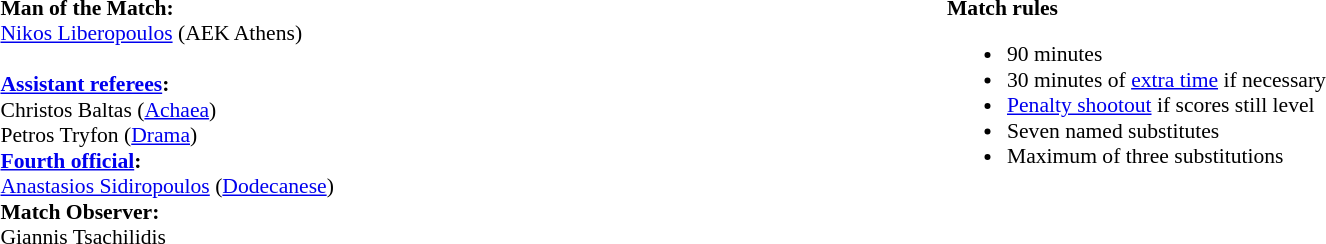<table width=100% style="font-size: 90%">
<tr>
<td width=50% valign=top><br><strong>Man of the Match:</strong>
<br> <a href='#'>Nikos Liberopoulos</a> (AEK Athens)<br><br><strong><a href='#'>Assistant referees</a>:</strong>
<br>Christos Baltas (<a href='#'>Achaea</a>)
<br>Petros Tryfon (<a href='#'>Drama</a>)
<br><strong><a href='#'>Fourth official</a>:</strong>
<br><a href='#'>Anastasios Sidiropoulos</a> (<a href='#'>Dodecanese</a>)
<br><strong>Match Observer:</strong>
<br>Giannis Tsachilidis</td>
<td width=50% valign=top><br><strong>Match rules</strong><ul><li>90 minutes</li><li>30 minutes of <a href='#'>extra time</a> if necessary</li><li><a href='#'>Penalty shootout</a> if scores still level</li><li>Seven named substitutes</li><li>Maximum of three substitutions</li></ul></td>
</tr>
</table>
